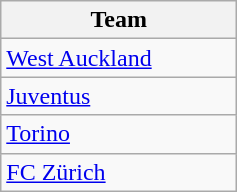<table class="wikitable">
<tr>
<th width=150px>Team</th>
</tr>
<tr>
<td> <a href='#'>West Auckland</a></td>
</tr>
<tr>
<td> <a href='#'>Juventus</a></td>
</tr>
<tr>
<td> <a href='#'>Torino</a></td>
</tr>
<tr>
<td> <a href='#'>FC Zürich</a></td>
</tr>
</table>
